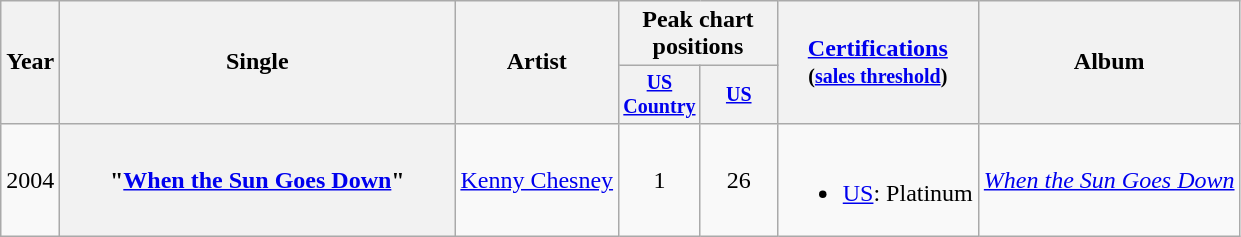<table class="wikitable plainrowheaders" style="text-align:center;">
<tr>
<th rowspan="2">Year</th>
<th rowspan="2" style="width:16em;">Single</th>
<th rowspan="2">Artist</th>
<th colspan="2">Peak chart<br>positions</th>
<th rowspan="2"><a href='#'>Certifications</a><br><small>(<a href='#'>sales threshold</a>)</small></th>
<th rowspan="2">Album</th>
</tr>
<tr style="font-size:smaller;">
<th style="width:45px;"><a href='#'>US Country</a><br></th>
<th style="width:45px;"><a href='#'>US</a><br></th>
</tr>
<tr>
<td>2004</td>
<th scope="row">"<a href='#'>When the Sun Goes Down</a>"</th>
<td><a href='#'>Kenny Chesney</a></td>
<td>1</td>
<td>26</td>
<td style="text-align:left;"><br><ul><li><a href='#'>US</a>: Platinum</li></ul></td>
<td style="text-align:left;"><em><a href='#'>When the Sun Goes Down</a></em></td>
</tr>
</table>
